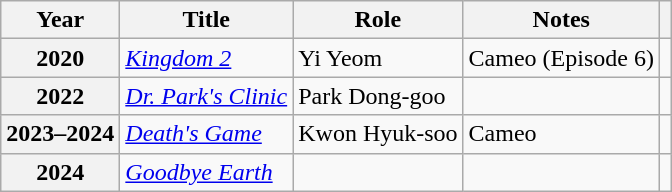<table class="wikitable sortable plainrowheaders">
<tr>
<th scope="col">Year</th>
<th scope="col">Title</th>
<th scope="col">Role</th>
<th scope="col">Notes</th>
<th scope="col" class="unsortable"></th>
</tr>
<tr>
<th scope="row">2020</th>
<td><em><a href='#'>Kingdom 2</a></em></td>
<td>Yi Yeom</td>
<td>Cameo (Episode 6)</td>
<td></td>
</tr>
<tr>
<th scope="row">2022</th>
<td><em><a href='#'>Dr. Park's Clinic</a></em></td>
<td>Park Dong-goo</td>
<td></td>
<td></td>
</tr>
<tr>
<th scope="row">2023–2024</th>
<td><em><a href='#'>Death's Game</a></em></td>
<td>Kwon Hyuk-soo</td>
<td>Cameo</td>
<td></td>
</tr>
<tr>
<th scope="row">2024</th>
<td><em><a href='#'>Goodbye Earth</a></em></td>
<td></td>
<td></td>
<td></td>
</tr>
</table>
